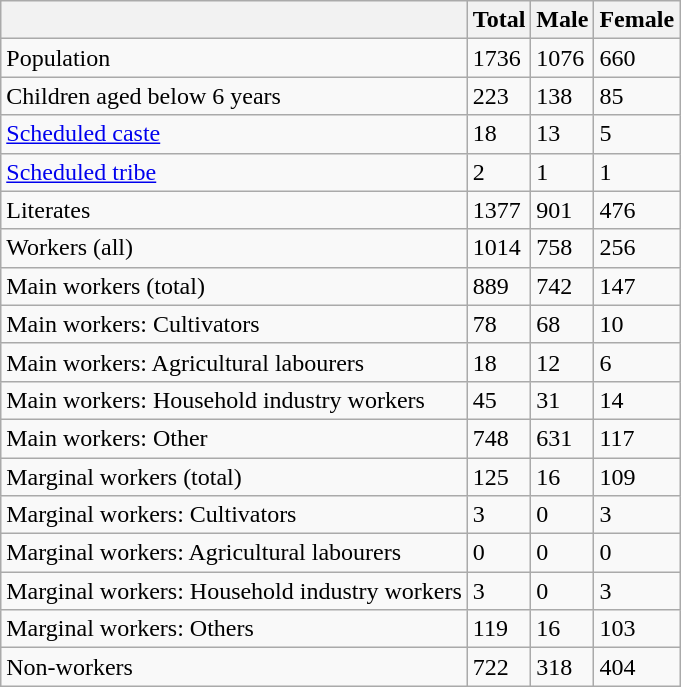<table class="wikitable sortable">
<tr>
<th></th>
<th>Total</th>
<th>Male</th>
<th>Female</th>
</tr>
<tr>
<td>Population</td>
<td>1736</td>
<td>1076</td>
<td>660</td>
</tr>
<tr>
<td>Children aged below 6 years</td>
<td>223</td>
<td>138</td>
<td>85</td>
</tr>
<tr>
<td><a href='#'>Scheduled caste</a></td>
<td>18</td>
<td>13</td>
<td>5</td>
</tr>
<tr>
<td><a href='#'>Scheduled tribe</a></td>
<td>2</td>
<td>1</td>
<td>1</td>
</tr>
<tr>
<td>Literates</td>
<td>1377</td>
<td>901</td>
<td>476</td>
</tr>
<tr>
<td>Workers (all)</td>
<td>1014</td>
<td>758</td>
<td>256</td>
</tr>
<tr>
<td>Main workers (total)</td>
<td>889</td>
<td>742</td>
<td>147</td>
</tr>
<tr>
<td>Main workers: Cultivators</td>
<td>78</td>
<td>68</td>
<td>10</td>
</tr>
<tr>
<td>Main workers: Agricultural labourers</td>
<td>18</td>
<td>12</td>
<td>6</td>
</tr>
<tr>
<td>Main workers: Household industry workers</td>
<td>45</td>
<td>31</td>
<td>14</td>
</tr>
<tr>
<td>Main workers: Other</td>
<td>748</td>
<td>631</td>
<td>117</td>
</tr>
<tr>
<td>Marginal workers (total)</td>
<td>125</td>
<td>16</td>
<td>109</td>
</tr>
<tr>
<td>Marginal workers: Cultivators</td>
<td>3</td>
<td>0</td>
<td>3</td>
</tr>
<tr>
<td>Marginal workers: Agricultural labourers</td>
<td>0</td>
<td>0</td>
<td>0</td>
</tr>
<tr>
<td>Marginal workers: Household industry workers</td>
<td>3</td>
<td>0</td>
<td>3</td>
</tr>
<tr>
<td>Marginal workers: Others</td>
<td>119</td>
<td>16</td>
<td>103</td>
</tr>
<tr>
<td>Non-workers</td>
<td>722</td>
<td>318</td>
<td>404</td>
</tr>
</table>
